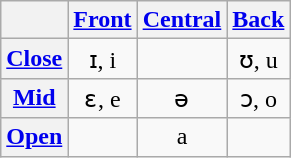<table class="wikitable">
<tr>
<th></th>
<th><a href='#'>Front</a></th>
<th><a href='#'>Central</a></th>
<th><a href='#'>Back</a></th>
</tr>
<tr align="center">
<th><a href='#'>Close</a></th>
<td>ɪ, i</td>
<td></td>
<td>ʊ, u</td>
</tr>
<tr align="center">
<th><a href='#'>Mid</a></th>
<td>ɛ, e</td>
<td>ə</td>
<td>ɔ, o</td>
</tr>
<tr align="center">
<th><a href='#'>Open</a></th>
<td></td>
<td>a</td>
<td></td>
</tr>
</table>
